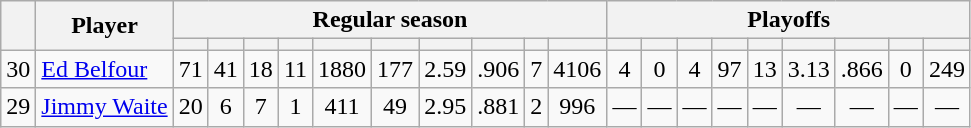<table class="wikitable plainrowheaders" style="text-align:center;">
<tr>
<th scope="col" rowspan="2"></th>
<th scope="col" rowspan="2">Player</th>
<th scope=colgroup colspan=10>Regular season</th>
<th scope=colgroup colspan=9>Playoffs</th>
</tr>
<tr>
<th scope="col"></th>
<th scope="col"></th>
<th scope="col"></th>
<th scope="col"></th>
<th scope="col"></th>
<th scope="col"></th>
<th scope="col"></th>
<th scope="col"></th>
<th scope="col"></th>
<th scope="col"></th>
<th scope="col"></th>
<th scope="col"></th>
<th scope="col"></th>
<th scope="col"></th>
<th scope="col"></th>
<th scope="col"></th>
<th scope="col"></th>
<th scope="col"></th>
<th scope="col"></th>
</tr>
<tr>
<td scope="row">30</td>
<td align="left"><a href='#'>Ed Belfour</a></td>
<td>71</td>
<td>41</td>
<td>18</td>
<td>11</td>
<td>1880</td>
<td>177</td>
<td>2.59</td>
<td>.906</td>
<td>7</td>
<td>4106</td>
<td>4</td>
<td>0</td>
<td>4</td>
<td>97</td>
<td>13</td>
<td>3.13</td>
<td>.866</td>
<td>0</td>
<td>249</td>
</tr>
<tr>
<td scope="row">29</td>
<td align="left"><a href='#'>Jimmy Waite</a></td>
<td>20</td>
<td>6</td>
<td>7</td>
<td>1</td>
<td>411</td>
<td>49</td>
<td>2.95</td>
<td>.881</td>
<td>2</td>
<td>996</td>
<td>—</td>
<td>—</td>
<td>—</td>
<td>—</td>
<td>—</td>
<td>—</td>
<td>—</td>
<td>—</td>
<td>—</td>
</tr>
</table>
